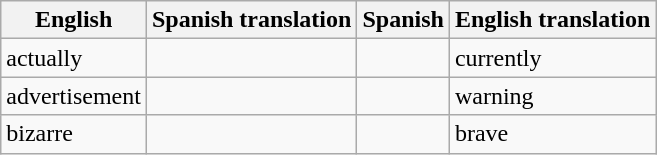<table class="wikitable">
<tr>
<th>English</th>
<th>Spanish translation</th>
<th>Spanish</th>
<th>English translation</th>
</tr>
<tr>
<td>actually</td>
<td></td>
<td></td>
<td>currently</td>
</tr>
<tr>
<td>advertisement</td>
<td></td>
<td></td>
<td>warning</td>
</tr>
<tr>
<td>bizarre</td>
<td></td>
<td></td>
<td>brave</td>
</tr>
</table>
